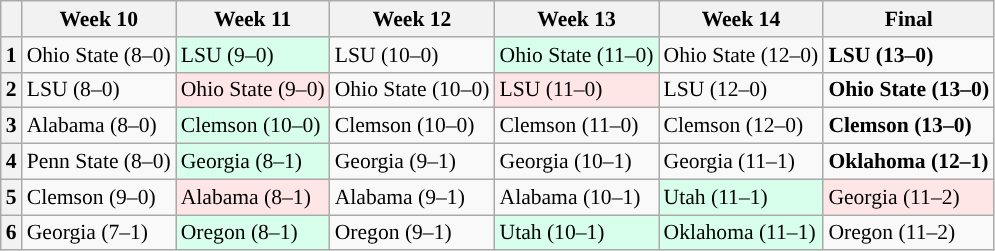<table class="wikitable" style="font-size:90%">
<tr>
<th></th>
<th>Week 10</th>
<th>Week 11</th>
<th>Week 12</th>
<th>Week 13</th>
<th>Week 14</th>
<th>Final</th>
</tr>
<tr>
<th>1</th>
<td>Ohio State (8–0)</td>
<td style="background:#d8ffeb">LSU (9–0)</td>
<td>LSU (10–0)</td>
<td style="background:#d8ffeb">Ohio State (11–0)</td>
<td>Ohio State (12–0)</td>
<td style="background:#"><strong>LSU (13–0)</strong></td>
</tr>
<tr>
<th>2</th>
<td>LSU (8–0)</td>
<td style="background:#ffe6e6">Ohio State (9–0)</td>
<td>Ohio State (10–0)</td>
<td style="background:#ffe6e6">LSU (11–0)</td>
<td>LSU (12–0)</td>
<td style="background:#"><strong>Ohio State (13–0)</strong></td>
</tr>
<tr>
<th>3</th>
<td>Alabama (8–0)</td>
<td style="background:#d8ffeb">Clemson (10–0)</td>
<td>Clemson (10–0)</td>
<td>Clemson (11–0)</td>
<td>Clemson (12–0)</td>
<td style="background:#"><strong>Clemson (13–0)</strong></td>
</tr>
<tr>
<th>4</th>
<td>Penn State (8–0)</td>
<td style="background:#d8ffeb">Georgia (8–1)</td>
<td>Georgia (9–1)</td>
<td>Georgia (10–1)</td>
<td>Georgia (11–1)</td>
<td style="background:#"><strong>Oklahoma (12–1)</strong></td>
</tr>
<tr>
<th>5</th>
<td>Clemson (9–0)</td>
<td style="background:#ffe6e6">Alabama (8–1)</td>
<td>Alabama (9–1)</td>
<td>Alabama (10–1)</td>
<td style="background:#d8ffeb">Utah (11–1)</td>
<td style="background:#ffe6e6">Georgia (11–2)</td>
</tr>
<tr>
<th>6</th>
<td>Georgia (7–1)</td>
<td style="background:#d8ffeb">Oregon (8–1)</td>
<td>Oregon (9–1)</td>
<td style="background:#d8ffeb">Utah (10–1)</td>
<td style="background:#d8ffeb">Oklahoma (11–1)</td>
<td>Oregon (11–2)</td>
</tr>
</table>
